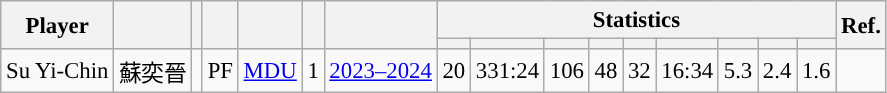<table class="wikitable sortable" style="font-size:95%; text-align:right;">
<tr>
<th rowspan="2">Player</th>
<th rowspan="2"></th>
<th rowspan="2"></th>
<th rowspan="2"></th>
<th rowspan="2"></th>
<th rowspan="2"></th>
<th rowspan="2"></th>
<th colspan="9">Statistics</th>
<th rowspan="2">Ref.</th>
</tr>
<tr>
<th></th>
<th></th>
<th></th>
<th></th>
<th></th>
<th></th>
<th></th>
<th></th>
<th></th>
</tr>
<tr>
<td align="left">Su Yi-Chin</td>
<td align="left">蘇奕晉</td>
<td align="center"></td>
<td align="center">PF</td>
<td align="left"><a href='#'>MDU</a></td>
<td align="center">1</td>
<td align="center"><a href='#'>2023–2024</a></td>
<td>20</td>
<td>331:24</td>
<td>106</td>
<td>48</td>
<td>32</td>
<td>16:34</td>
<td>5.3</td>
<td>2.4</td>
<td>1.6</td>
<td align="center"></td>
</tr>
</table>
